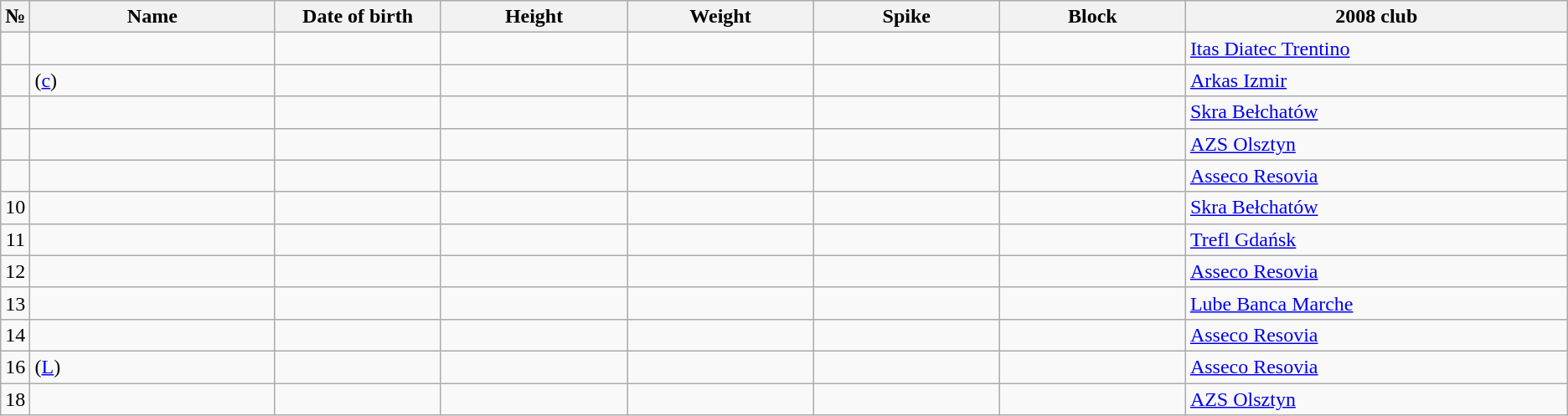<table class="wikitable sortable" style="font-size:100%; text-align:center;">
<tr>
<th>№</th>
<th style="width:12em">Name</th>
<th style="width:8em">Date of birth</th>
<th style="width:9em">Height</th>
<th style="width:9em">Weight</th>
<th style="width:9em">Spike</th>
<th style="width:9em">Block</th>
<th style="width:19em">2008 club</th>
</tr>
<tr>
<td></td>
<td style="text-align:left;"></td>
<td style="text-align:right;"></td>
<td></td>
<td></td>
<td></td>
<td></td>
<td style="text-align:left;"> <a href='#'>Itas Diatec Trentino</a></td>
</tr>
<tr>
<td></td>
<td style="text-align:left;"> (<a href='#'>c</a>)</td>
<td style="text-align:right;"></td>
<td></td>
<td></td>
<td></td>
<td></td>
<td style="text-align:left;"> <a href='#'>Arkas Izmir</a></td>
</tr>
<tr>
<td></td>
<td style="text-align:left;"></td>
<td style="text-align:right;"></td>
<td></td>
<td></td>
<td></td>
<td></td>
<td style="text-align:left;"> <a href='#'>Skra Bełchatów</a></td>
</tr>
<tr>
<td></td>
<td style="text-align:left;"></td>
<td style="text-align:right;"></td>
<td></td>
<td></td>
<td></td>
<td></td>
<td style="text-align:left;"> <a href='#'>AZS Olsztyn</a></td>
</tr>
<tr>
<td></td>
<td style="text-align:left;"></td>
<td style="text-align:right;"></td>
<td></td>
<td></td>
<td></td>
<td></td>
<td style="text-align:left;"> <a href='#'>Asseco Resovia</a></td>
</tr>
<tr>
<td>10</td>
<td style="text-align:left;"></td>
<td style="text-align:right;"></td>
<td></td>
<td></td>
<td></td>
<td></td>
<td style="text-align:left;"> <a href='#'>Skra Bełchatów</a></td>
</tr>
<tr>
<td>11</td>
<td style="text-align:left;"></td>
<td style="text-align:right;"></td>
<td></td>
<td></td>
<td></td>
<td></td>
<td style="text-align:left;"> <a href='#'>Trefl Gdańsk</a></td>
</tr>
<tr>
<td>12</td>
<td style="text-align:left;"></td>
<td style="text-align:right;"></td>
<td></td>
<td></td>
<td></td>
<td></td>
<td style="text-align:left;"> <a href='#'>Asseco Resovia</a></td>
</tr>
<tr>
<td>13</td>
<td style="text-align:left;"></td>
<td style="text-align:right;"></td>
<td></td>
<td></td>
<td></td>
<td></td>
<td style="text-align:left;"> <a href='#'>Lube Banca Marche</a></td>
</tr>
<tr>
<td>14</td>
<td style="text-align:left;"></td>
<td style="text-align:right;"></td>
<td></td>
<td></td>
<td></td>
<td></td>
<td style="text-align:left;"> <a href='#'>Asseco Resovia</a></td>
</tr>
<tr>
<td>16</td>
<td style="text-align:left;"> (<a href='#'>L</a>)</td>
<td style="text-align:right;"></td>
<td></td>
<td></td>
<td></td>
<td></td>
<td style="text-align:left;"> <a href='#'>Asseco Resovia</a></td>
</tr>
<tr>
<td>18</td>
<td style="text-align:left;"></td>
<td style="text-align:right;"></td>
<td></td>
<td></td>
<td></td>
<td></td>
<td style="text-align:left;"> <a href='#'>AZS Olsztyn</a></td>
</tr>
</table>
